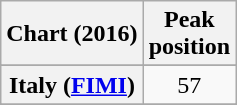<table class="wikitable sortable plainrowheaders" style="text-align:center">
<tr>
<th scope="col">Chart (2016)</th>
<th scope="col">Peak<br>position</th>
</tr>
<tr>
</tr>
<tr>
</tr>
<tr>
</tr>
<tr>
</tr>
<tr>
</tr>
<tr>
</tr>
<tr>
</tr>
<tr>
<th scope="row">Italy (<a href='#'>FIMI</a>)</th>
<td>57</td>
</tr>
<tr>
</tr>
<tr>
</tr>
<tr>
</tr>
<tr>
</tr>
<tr>
</tr>
<tr>
</tr>
<tr>
</tr>
<tr>
</tr>
<tr>
</tr>
<tr>
</tr>
<tr>
</tr>
<tr>
</tr>
</table>
